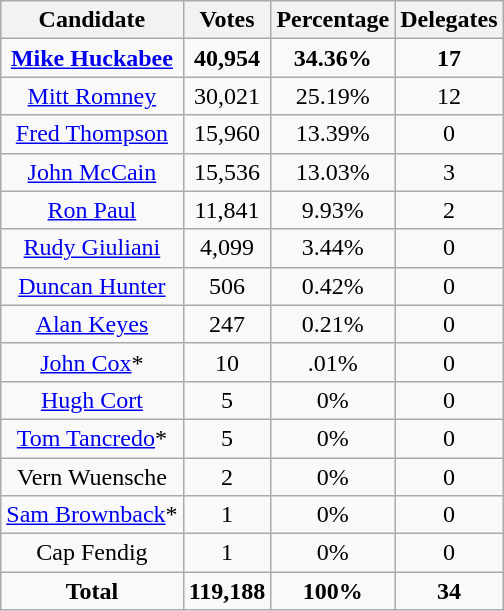<table class="wikitable sortable" style="text-align:center;">
<tr>
<th>Candidate</th>
<th>Votes</th>
<th>Percentage</th>
<th>Delegates</th>
</tr>
<tr>
<td><strong><a href='#'>Mike Huckabee</a></strong></td>
<td><strong>40,954</strong></td>
<td><strong>34.36%</strong></td>
<td><strong>17</strong></td>
</tr>
<tr>
<td><a href='#'>Mitt Romney</a></td>
<td>30,021</td>
<td>25.19%</td>
<td>12</td>
</tr>
<tr>
<td><a href='#'>Fred Thompson</a></td>
<td>15,960</td>
<td>13.39%</td>
<td>0</td>
</tr>
<tr>
<td><a href='#'>John McCain</a></td>
<td>15,536</td>
<td>13.03%</td>
<td>3</td>
</tr>
<tr>
<td><a href='#'>Ron Paul</a></td>
<td>11,841</td>
<td>9.93%</td>
<td>2</td>
</tr>
<tr>
<td><a href='#'>Rudy Giuliani</a></td>
<td>4,099</td>
<td>3.44%</td>
<td>0</td>
</tr>
<tr>
<td><a href='#'>Duncan Hunter</a></td>
<td>506</td>
<td>0.42%</td>
<td>0</td>
</tr>
<tr>
<td><a href='#'>Alan Keyes</a></td>
<td>247</td>
<td>0.21%</td>
<td>0</td>
</tr>
<tr>
<td><a href='#'>John Cox</a>*</td>
<td>10</td>
<td>.01%</td>
<td>0</td>
</tr>
<tr>
<td><a href='#'>Hugh Cort</a></td>
<td>5</td>
<td>0%</td>
<td>0</td>
</tr>
<tr>
<td><a href='#'>Tom Tancredo</a>*</td>
<td>5</td>
<td>0%</td>
<td>0</td>
</tr>
<tr>
<td>Vern Wuensche</td>
<td>2</td>
<td>0%</td>
<td>0</td>
</tr>
<tr>
<td><a href='#'>Sam Brownback</a>*</td>
<td>1</td>
<td>0%</td>
<td>0</td>
</tr>
<tr>
<td>Cap Fendig</td>
<td>1</td>
<td>0%</td>
<td>0</td>
</tr>
<tr>
<td><strong>Total</strong></td>
<td><strong>119,188</strong></td>
<td><strong>100%</strong></td>
<td><strong>34</strong></td>
</tr>
</table>
